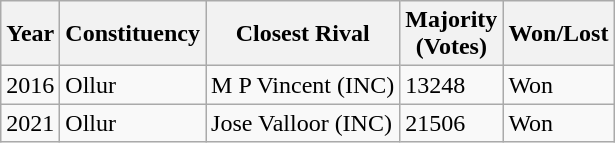<table class="wikitable">
<tr>
<th>Year</th>
<th>Constituency</th>
<th>Closest Rival</th>
<th>Majority<br>(Votes)</th>
<th>Won/Lost</th>
</tr>
<tr>
<td>2016</td>
<td>Ollur</td>
<td>M P Vincent (INC)</td>
<td>13248</td>
<td>Won</td>
</tr>
<tr>
<td>2021</td>
<td>Ollur</td>
<td>Jose Valloor (INC)</td>
<td>21506</td>
<td>Won</td>
</tr>
</table>
